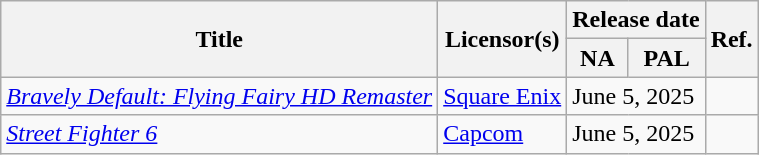<table class="wikitable sortable">
<tr>
<th rowspan="2">Title</th>
<th rowspan="2">Licensor(s)</th>
<th colspan="2">Release date</th>
<th rowspan="2"><abbr>Ref.</abbr></th>
</tr>
<tr>
<th><abbr>NA</abbr></th>
<th><abbr>PAL</abbr></th>
</tr>
<tr>
<td><em><a href='#'>Bravely Default: Flying Fairy HD Remaster</a></em></td>
<td><a href='#'>Square Enix</a></td>
<td colspan="2">June 5, 2025</td>
<td></td>
</tr>
<tr>
<td><em><a href='#'>Street Fighter 6</a></em></td>
<td><a href='#'>Capcom</a></td>
<td colspan="2">June 5, 2025</td>
<td></td>
</tr>
</table>
